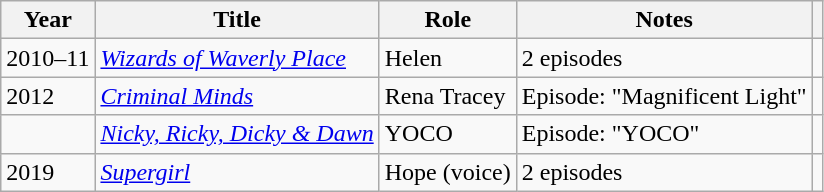<table class="wikitable sortable plainrowheaders">
<tr>
<th>Year</th>
<th>Title</th>
<th>Role</th>
<th class="unsortable">Notes</th>
<th class="unsortable"></th>
</tr>
<tr>
<td>2010–11</td>
<td><em><a href='#'>Wizards of Waverly Place</a></em></td>
<td>Helen</td>
<td>2 episodes</td>
<td></td>
</tr>
<tr>
<td>2012</td>
<td><em><a href='#'>Criminal Minds</a></em></td>
<td>Rena Tracey</td>
<td>Episode: "Magnificent Light"</td>
<td></td>
</tr>
<tr>
<td></td>
<td><em><a href='#'>Nicky, Ricky, Dicky & Dawn</a></em></td>
<td>YOCO</td>
<td>Episode: "YOCO"</td>
<td></td>
</tr>
<tr>
<td>2019</td>
<td><em><a href='#'>Supergirl</a></em></td>
<td>Hope (voice)</td>
<td>2 episodes</td>
<td></td>
</tr>
</table>
